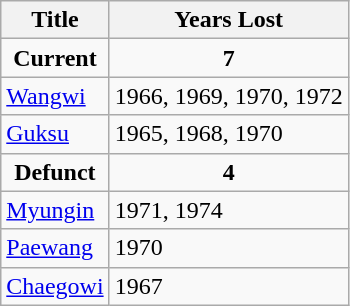<table class="wikitable">
<tr>
<th>Title</th>
<th>Years Lost</th>
</tr>
<tr>
<td align = "center"><strong>Current</strong></td>
<td align="center"><strong>7</strong></td>
</tr>
<tr>
<td> <a href='#'>Wangwi</a></td>
<td>1966, 1969, 1970, 1972</td>
</tr>
<tr>
<td> <a href='#'>Guksu</a></td>
<td>1965, 1968, 1970</td>
</tr>
<tr>
<td align = "center"><strong>Defunct</strong></td>
<td align="center"><strong>4</strong></td>
</tr>
<tr>
<td> <a href='#'>Myungin</a></td>
<td>1971, 1974</td>
</tr>
<tr>
<td> <a href='#'>Paewang</a></td>
<td>1970</td>
</tr>
<tr>
<td> <a href='#'>Chaegowi</a></td>
<td>1967</td>
</tr>
</table>
